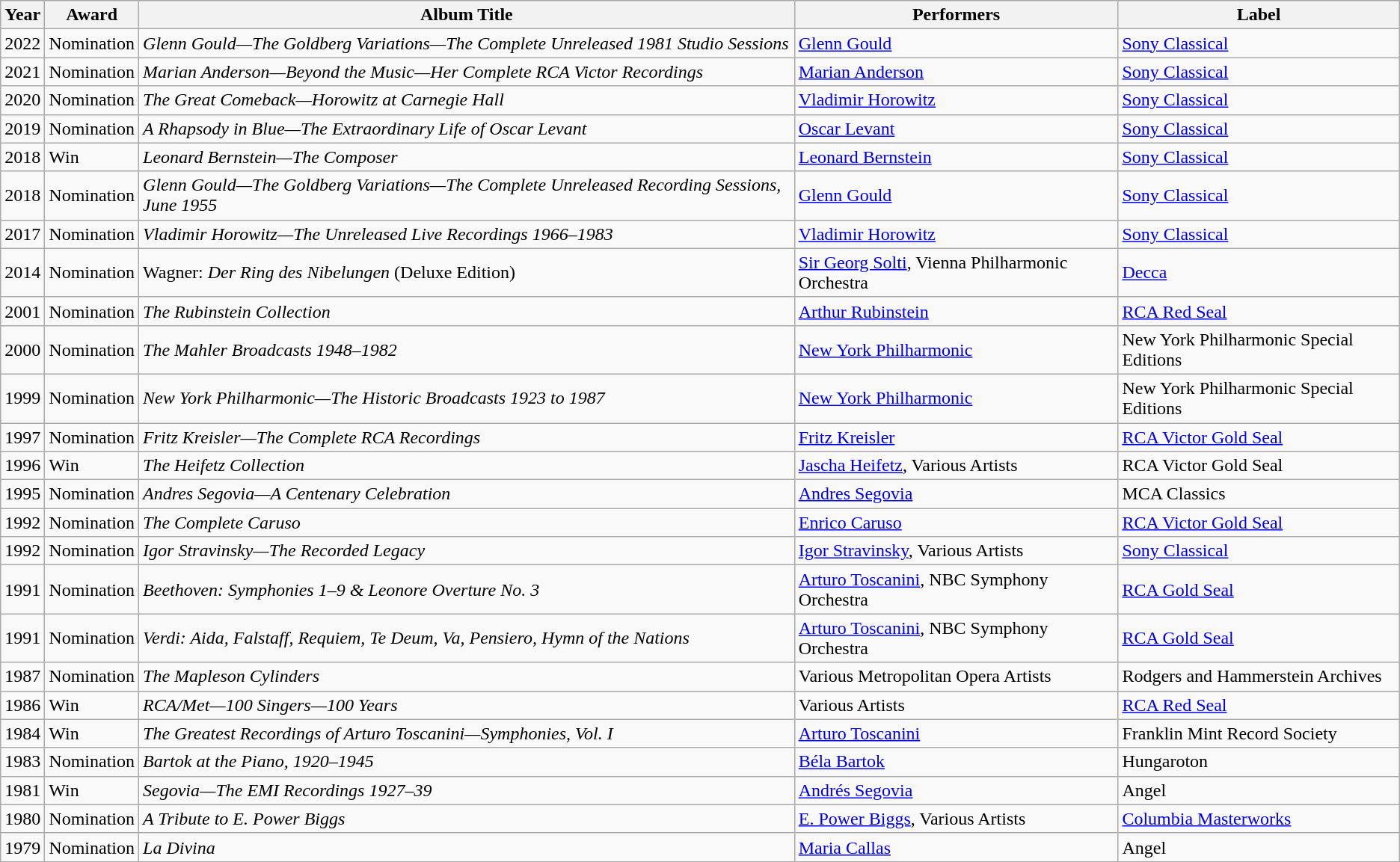<table class="wikitable sortable">
<tr>
<th>Year</th>
<th>Award</th>
<th>Album Title</th>
<th>Performers</th>
<th>Label</th>
</tr>
<tr>
<td>2022</td>
<td>Nomination</td>
<td><em>Glenn Gould—The Goldberg Variations—The Complete Unreleased 1981 Studio Sessions</em></td>
<td><a href='#'>Glenn Gould</a></td>
<td><a href='#'>Sony Classical</a></td>
</tr>
<tr>
<td>2021</td>
<td>Nomination</td>
<td><em>Marian Anderson—Beyond the Music—Her Complete RCA Victor Recordings</em></td>
<td><a href='#'>Marian Anderson</a></td>
<td><a href='#'>Sony Classical</a></td>
</tr>
<tr>
<td>2020</td>
<td>Nomination</td>
<td><em>The Great Comeback—Horowitz at Carnegie Hall</em></td>
<td><a href='#'>Vladimir Horowitz</a></td>
<td><a href='#'>Sony Classical</a></td>
</tr>
<tr>
<td>2019</td>
<td>Nomination</td>
<td><em>A Rhapsody in Blue—The Extraordinary Life of Oscar Levant</em></td>
<td><a href='#'>Oscar Levant</a></td>
<td><a href='#'>Sony Classical</a></td>
</tr>
<tr>
<td>2018</td>
<td>Win</td>
<td><em>Leonard Bernstein—The Composer</em></td>
<td><a href='#'>Leonard Bernstein</a></td>
<td><a href='#'>Sony Classical</a></td>
</tr>
<tr>
<td>2018</td>
<td>Nomination</td>
<td><em>Glenn Gould—The Goldberg Variations—The Complete Unreleased Recording Sessions, June 1955</em></td>
<td><a href='#'>Glenn Gould</a></td>
<td><a href='#'>Sony Classical</a></td>
</tr>
<tr>
<td>2017</td>
<td>Nomination</td>
<td><em>Vladimir Horowitz—The Unreleased Live Recordings 1966–1983</em></td>
<td><a href='#'>Vladimir Horowitz</a></td>
<td><a href='#'>Sony Classical</a></td>
</tr>
<tr>
<td>2014</td>
<td>Nomination</td>
<td>Wagner: <em>Der Ring des Nibelungen</em> (Deluxe Edition)</td>
<td><a href='#'>Sir Georg Solti</a>, Vienna Philharmonic Orchestra</td>
<td><a href='#'>Decca</a></td>
</tr>
<tr>
<td>2001</td>
<td>Nomination</td>
<td><em>The Rubinstein Collection</em></td>
<td><a href='#'>Arthur Rubinstein</a></td>
<td><a href='#'>RCA Red Seal</a></td>
</tr>
<tr>
<td>2000</td>
<td>Nomination</td>
<td><em>The Mahler Broadcasts 1948–1982</em></td>
<td><a href='#'>New York Philharmonic</a></td>
<td>New York Philharmonic Special Editions</td>
</tr>
<tr>
<td>1999</td>
<td>Nomination</td>
<td><em>New York Philharmonic—The Historic Broadcasts 1923 to 1987</em></td>
<td><a href='#'>New York Philharmonic</a></td>
<td>New York Philharmonic Special Editions</td>
</tr>
<tr>
<td>1997</td>
<td>Nomination</td>
<td><em>Fritz Kreisler—The Complete RCA Recordings</em></td>
<td><a href='#'>Fritz Kreisler</a></td>
<td><a href='#'>RCA Victor Gold Seal</a></td>
</tr>
<tr>
<td>1996</td>
<td>Win</td>
<td><em>The Heifetz Collection</em></td>
<td><a href='#'>Jascha Heifetz</a>, Various Artists</td>
<td>RCA Victor Gold Seal</td>
</tr>
<tr>
<td>1995</td>
<td>Nomination</td>
<td><em>Andres Segovia—A Centenary Celebration</em></td>
<td><a href='#'>Andres Segovia</a></td>
<td>MCA Classics</td>
</tr>
<tr>
<td>1992</td>
<td>Nomination</td>
<td><em>The Complete Caruso</em></td>
<td><a href='#'>Enrico Caruso</a></td>
<td><a href='#'>RCA Victor Gold Seal</a></td>
</tr>
<tr>
<td>1992</td>
<td>Nomination</td>
<td><em>Igor Stravinsky—The Recorded Legacy</em></td>
<td><a href='#'>Igor Stravinsky</a>, Various Artists</td>
<td><a href='#'>Sony Classical</a></td>
</tr>
<tr>
<td>1991</td>
<td>Nomination</td>
<td><em>Beethoven: Symphonies 1–9 & Leonore Overture No. 3</em></td>
<td><a href='#'>Arturo Toscanini</a>, NBC Symphony Orchestra</td>
<td><a href='#'>RCA Gold Seal</a></td>
</tr>
<tr>
<td>1991</td>
<td>Nomination</td>
<td><em>Verdi: Aida, Falstaff, Requiem, Te Deum, Va, Pensiero, Hymn of the Nations</em></td>
<td><a href='#'>Arturo Toscanini</a>, NBC Symphony Orchestra</td>
<td><a href='#'>RCA Gold Seal</a></td>
</tr>
<tr>
<td>1987</td>
<td>Nomination</td>
<td><em>The Mapleson Cylinders</em></td>
<td>Various Metropolitan Opera Artists</td>
<td>Rodgers and Hammerstein Archives</td>
</tr>
<tr>
<td>1986</td>
<td>Win</td>
<td><em>RCA/Met—100 Singers—100 Years</em></td>
<td>Various Artists</td>
<td><a href='#'>RCA Red Seal</a></td>
</tr>
<tr>
<td>1984</td>
<td>Win</td>
<td><em>The Greatest Recordings of Arturo Toscanini—Symphonies, Vol. I</em></td>
<td><a href='#'>Arturo Toscanini</a></td>
<td>Franklin Mint Record Society</td>
</tr>
<tr>
<td>1983</td>
<td>Nomination</td>
<td><em>Bartok at the Piano, 1920–1945</em></td>
<td><a href='#'>Béla Bartok</a></td>
<td>Hungaroton</td>
</tr>
<tr>
<td>1981</td>
<td>Win</td>
<td><em>Segovia—The EMI Recordings 1927–39</em></td>
<td><a href='#'>Andrés Segovia</a></td>
<td>Angel</td>
</tr>
<tr>
<td>1980</td>
<td>Nomination</td>
<td><em>A Tribute to E. Power Biggs</em></td>
<td><a href='#'>E. Power Biggs</a>, Various Artists</td>
<td><a href='#'>Columbia Masterworks</a></td>
</tr>
<tr>
<td>1979</td>
<td>Nomination</td>
<td><em>La Divina</em></td>
<td><a href='#'>Maria Callas</a></td>
<td>Angel</td>
</tr>
</table>
